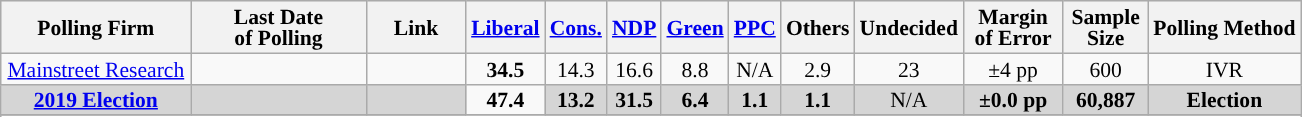<table class="wikitable sortable" style="text-align:center;font-size:90%;line-height:14px;">
<tr style="background:#e9e9e9;">
<th style="width:120px">Polling Firm</th>
<th style="width:110px">Last Date<br>of Polling</th>
<th style="width:60px" class="unsortable">Link</th>
<th style="background-color:"><a href='#'>Liberal</a></th>
<th style="background-color:"><a href='#'>Cons.</a></th>
<th style="background-color:"><a href='#'>NDP</a></th>
<th style="background-color:"><a href='#'>Green</a></th>
<th style="background-color:"><a href='#'><span>PPC</span></a></th>
<th style="background-color:">Others</th>
<th style="background-color:">Undecided</th>
<th style="width:60px;" class=unsortable>Margin<br>of Error</th>
<th style="width:50px;" class=unsortable>Sample<br>Size</th>
<th class=unsortable>Polling Method</th>
</tr>
<tr>
<td><a href='#'>Mainstreet Research</a></td>
<td></td>
<td></td>
<td><strong>34.5</strong></td>
<td>14.3</td>
<td>16.6</td>
<td>8.8</td>
<td>N/A</td>
<td>2.9</td>
<td>23</td>
<td>±4 pp</td>
<td>600</td>
<td>IVR</td>
</tr>
<tr>
<td style="background:#D5D5D5"><strong><a href='#'>2019 Election</a></strong></td>
<td style="background:#D5D5D5"><strong></strong></td>
<td style="background:#D5D5D5"></td>
<td><strong>47.4</strong></td>
<td style="background:#D5D5D5"><strong>13.2</strong></td>
<td style="background:#D5D5D5"><strong>31.5</strong></td>
<td style="background:#D5D5D5"><strong>6.4</strong></td>
<td style="background:#D5D5D5"><strong>1.1</strong></td>
<td style="background:#D5D5D5"><strong>1.1</strong></td>
<td style="background:#D5D5D5">N/A</td>
<td style="background:#D5D5D5"><strong>±0.0 pp</strong></td>
<td style="background:#D5D5D5"><strong>60,887</strong></td>
<td style="background:#D5D5D5"><strong>Election</strong></td>
</tr>
<tr>
</tr>
<tr>
</tr>
</table>
